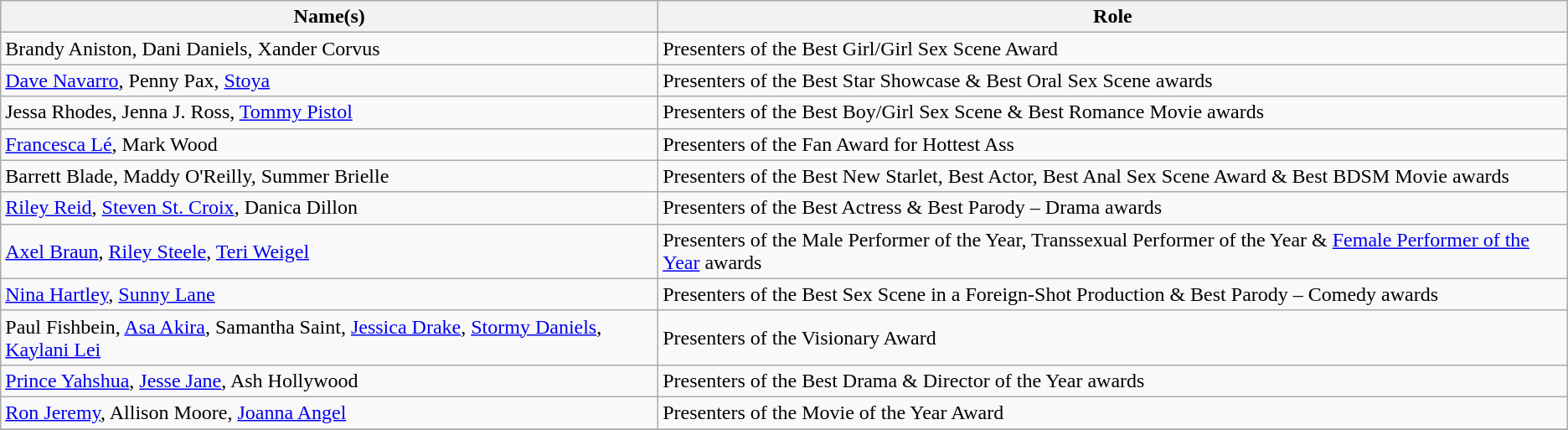<table class="wikitable">
<tr>
<th>Name(s)</th>
<th>Role</th>
</tr>
<tr>
<td>Brandy Aniston, Dani Daniels, Xander Corvus</td>
<td>Presenters of the Best Girl/Girl Sex Scene Award</td>
</tr>
<tr>
<td><a href='#'>Dave Navarro</a>, Penny Pax, <a href='#'>Stoya</a></td>
<td>Presenters of the Best Star Showcase & Best Oral Sex Scene awards</td>
</tr>
<tr>
<td>Jessa Rhodes, Jenna J. Ross, <a href='#'>Tommy Pistol</a></td>
<td>Presenters of the Best Boy/Girl Sex Scene & Best Romance Movie awards</td>
</tr>
<tr>
<td><a href='#'>Francesca Lé</a>, Mark Wood</td>
<td>Presenters of the Fan Award for Hottest Ass</td>
</tr>
<tr>
<td>Barrett Blade, Maddy O'Reilly, Summer Brielle</td>
<td>Presenters of the Best New Starlet, Best Actor, Best Anal Sex Scene Award & Best BDSM Movie awards</td>
</tr>
<tr>
<td><a href='#'>Riley Reid</a>, <a href='#'>Steven St. Croix</a>, Danica Dillon</td>
<td>Presenters of the Best Actress & Best Parody – Drama awards</td>
</tr>
<tr>
<td><a href='#'>Axel Braun</a>, <a href='#'>Riley Steele</a>, <a href='#'>Teri Weigel</a></td>
<td>Presenters of the Male Performer of the Year, Transsexual Performer of the Year & <a href='#'>Female Performer of the Year</a> awards</td>
</tr>
<tr>
<td><a href='#'>Nina Hartley</a>, <a href='#'>Sunny Lane</a></td>
<td>Presenters of the Best Sex Scene in a Foreign-Shot Production & Best Parody – Comedy awards</td>
</tr>
<tr>
<td>Paul Fishbein, <a href='#'>Asa Akira</a>, Samantha Saint, <a href='#'>Jessica Drake</a>, <a href='#'>Stormy Daniels</a>, <a href='#'>Kaylani Lei</a></td>
<td>Presenters of the Visionary Award</td>
</tr>
<tr>
<td><a href='#'>Prince Yahshua</a>, <a href='#'>Jesse Jane</a>, Ash Hollywood</td>
<td>Presenters of the Best Drama & Director of the Year awards</td>
</tr>
<tr>
<td><a href='#'>Ron Jeremy</a>, Allison Moore, <a href='#'>Joanna Angel</a></td>
<td>Presenters of the Movie of the Year Award</td>
</tr>
<tr>
</tr>
</table>
